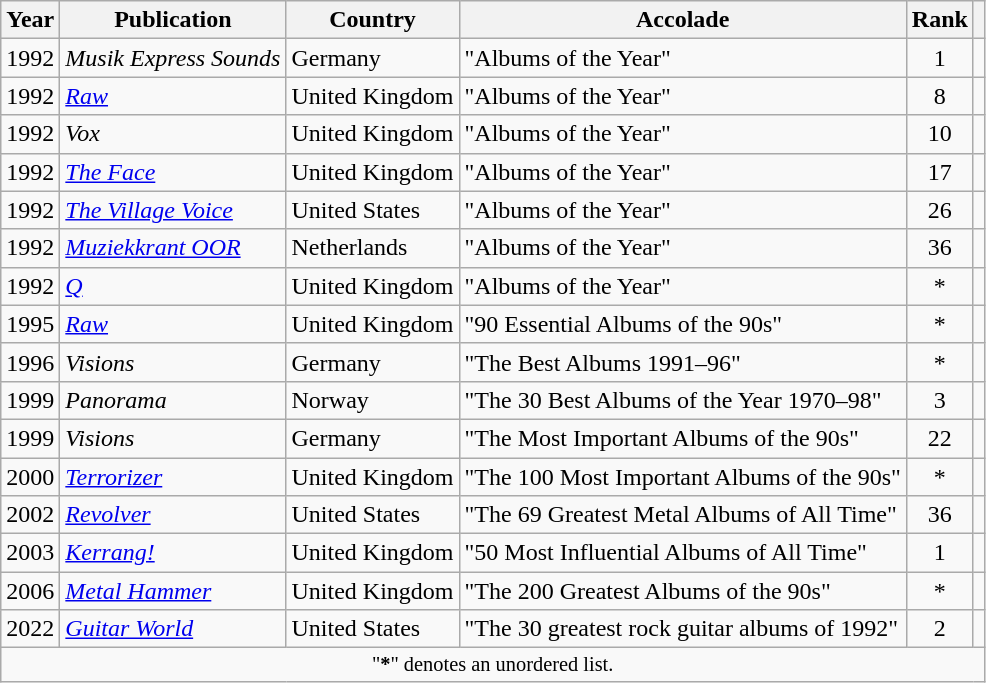<table class="wikitable sortable" style="margin:0 1em 1em 0;">
<tr>
<th>Year</th>
<th>Publication</th>
<th>Country</th>
<th>Accolade</th>
<th>Rank</th>
<th class=unsortable></th>
</tr>
<tr>
<td align=center>1992</td>
<td><em>Musik Express Sounds</em></td>
<td>Germany</td>
<td>"Albums of the Year"</td>
<td align=center>1</td>
<td></td>
</tr>
<tr>
<td align=center>1992</td>
<td><em><a href='#'>Raw</a></em></td>
<td>United Kingdom</td>
<td>"Albums of the Year"</td>
<td align=center>8</td>
<td></td>
</tr>
<tr>
<td align=center>1992</td>
<td><em>Vox</em></td>
<td>United Kingdom</td>
<td>"Albums of the Year"</td>
<td align=center>10</td>
<td></td>
</tr>
<tr>
<td align=center>1992</td>
<td><em><a href='#'>The Face</a></em></td>
<td>United Kingdom</td>
<td>"Albums of the Year"</td>
<td align=center>17</td>
<td></td>
</tr>
<tr>
<td align=center>1992</td>
<td><em><a href='#'>The Village Voice</a></em></td>
<td>United States</td>
<td>"Albums of the Year"</td>
<td align=center>26</td>
<td></td>
</tr>
<tr>
<td align=center>1992</td>
<td><em><a href='#'>Muziekkrant OOR</a></em></td>
<td>Netherlands</td>
<td>"Albums of the Year"</td>
<td align=center>36</td>
<td></td>
</tr>
<tr>
<td align=center>1992</td>
<td><em><a href='#'>Q</a></em></td>
<td>United Kingdom</td>
<td>"Albums of the Year"</td>
<td align=center>*</td>
<td></td>
</tr>
<tr>
<td align=center>1995</td>
<td><em><a href='#'>Raw</a></em></td>
<td>United Kingdom</td>
<td>"90 Essential Albums of the 90s"</td>
<td align=center>*</td>
<td></td>
</tr>
<tr>
<td align=center>1996</td>
<td><em>Visions</em></td>
<td>Germany</td>
<td>"The Best Albums 1991–96"</td>
<td align=center>*</td>
<td></td>
</tr>
<tr>
<td align=center>1999</td>
<td><em>Panorama</em></td>
<td>Norway</td>
<td>"The 30 Best Albums of the Year 1970–98"</td>
<td align=center>3</td>
<td></td>
</tr>
<tr>
<td align=center>1999</td>
<td><em>Visions</em></td>
<td>Germany</td>
<td>"The Most Important Albums of the 90s"</td>
<td align=center>22</td>
<td></td>
</tr>
<tr>
<td align=center>2000</td>
<td><em><a href='#'>Terrorizer</a></em></td>
<td>United Kingdom</td>
<td>"The 100 Most Important Albums of the 90s"</td>
<td align=center>*</td>
<td></td>
</tr>
<tr>
<td align=center>2002</td>
<td><em><a href='#'>Revolver</a></em></td>
<td>United States</td>
<td>"The 69 Greatest Metal Albums of All Time"</td>
<td align=center>36</td>
<td></td>
</tr>
<tr>
<td align=center>2003</td>
<td><em><a href='#'>Kerrang!</a></em></td>
<td>United Kingdom</td>
<td>"50 Most Influential Albums of All Time"</td>
<td align=center>1</td>
<td></td>
</tr>
<tr>
<td align=center>2006</td>
<td><em><a href='#'>Metal Hammer</a></em></td>
<td>United Kingdom</td>
<td>"The 200 Greatest Albums of the 90s"</td>
<td align=center>*</td>
<td></td>
</tr>
<tr>
<td align=center>2022</td>
<td><em><a href='#'>Guitar World</a></em></td>
<td>United States</td>
<td>"The 30 greatest rock guitar albums of 1992"</td>
<td align=center>2</td>
<td></td>
</tr>
<tr class="sortbottom">
<td colspan="6"  style="font-size:85%; text-align:center;">"<strong>*</strong>" denotes an unordered list.</td>
</tr>
</table>
